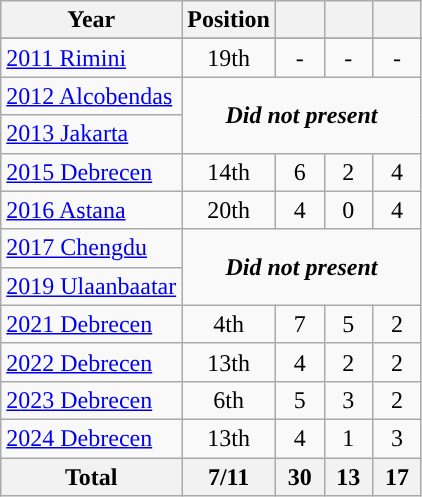<table class="wikitable" style="text-align: center;">
<tr>
<th>Year</th>
<th>Position</th>
<th width=25px></th>
<th width=25px></th>
<th width=25px></th>
</tr>
<tr bgcolor="#FFD700">
</tr>
<tr>
<td style="text-align: left;"> <a href='#'>2011 Rimini</a></td>
<td>19th</td>
<td>-</td>
<td>-</td>
<td>-</td>
</tr>
<tr>
<td style="text-align: left;"> <a href='#'>2012 Alcobendas</a></td>
<td rowspan="2" colspan="4" style="text-align:center;"><strong><em>Did not present</em></strong></td>
</tr>
<tr>
<td style="text-align: left;"> <a href='#'>2013 Jakarta</a></td>
</tr>
<tr>
<td style="text-align: left;"> <a href='#'>2015 Debrecen</a></td>
<td>14th</td>
<td>6</td>
<td>2</td>
<td>4</td>
</tr>
<tr>
<td style="text-align: left;"> <a href='#'>2016 Astana</a></td>
<td>20th</td>
<td>4</td>
<td>0</td>
<td>4</td>
</tr>
<tr>
<td style="text-align: left;"> <a href='#'>2017 Chengdu</a></td>
<td rowspan="2" colspan="4" style="text-align:center;"><strong><em>Did not present</em></strong></td>
</tr>
<tr>
<td style="text-align: left;"> <a href='#'>2019 Ulaanbaatar</a></td>
</tr>
<tr>
<td style="text-align: left;"> <a href='#'>2021 Debrecen</a></td>
<td>4th</td>
<td>7</td>
<td>5</td>
<td>2</td>
</tr>
<tr>
<td style="text-align: left;"> <a href='#'>2022 Debrecen</a></td>
<td>13th</td>
<td>4</td>
<td>2</td>
<td>2</td>
</tr>
<tr>
<td style="text-align: left;"> <a href='#'>2023 Debrecen</a></td>
<td>6th</td>
<td>5</td>
<td>3</td>
<td>2</td>
</tr>
<tr>
<td style="text-align: left;"> <a href='#'>2024 Debrecen</a></td>
<td>13th</td>
<td>4</td>
<td>1</td>
<td>3</td>
</tr>
<tr>
<th>Total</th>
<th>7/11</th>
<th>30</th>
<th>13</th>
<th>17</th>
</tr>
</table>
